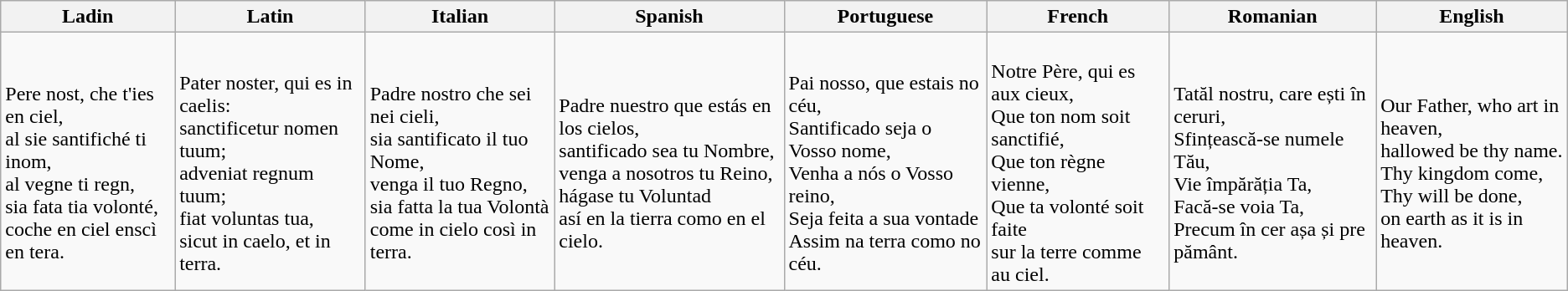<table class="wikitable">
<tr>
<th>Ladin</th>
<th>Latin</th>
<th>Italian</th>
<th>Spanish</th>
<th>Portuguese</th>
<th>French</th>
<th>Romanian</th>
<th>English</th>
</tr>
<tr>
<td lang="lad"><br>Pere nost, che t'ies en ciel,<br>
al sie santifiché ti inom,<br>
al vegne ti regn,<br>
sia fata tia volonté,<br>
coche en ciel enscì en tera.</td>
<td lang="la"><br>Pater noster, qui es in caelis:<br>
sanctificetur nomen tuum;<br>
adveniat regnum tuum;<br>
fiat voluntas tua,<br>
sicut in caelo, et in terra.</td>
<td lang="it"><br>Padre nostro che sei nei cieli,<br>
sia santificato il tuo Nome,<br>
venga il tuo Regno,<br>
sia fatta la tua Volontà<br>
come in cielo così in terra.<br></td>
<td lang="es"><br>Padre nuestro que estás en los cielos,<br>
santificado sea tu Nombre,<br>
venga a nosotros tu Reino,<br>
hágase tu Voluntad<br>
así en la tierra como en el cielo.<br></td>
<td lang="pt"><br>Pai nosso, que estais no céu,<br>
Santificado seja o Vosso nome,<br>
Venha a nós o Vosso reino,<br>
Seja feita a sua vontade<br>
Assim na terra como no céu.<br></td>
<td lang="fr"><br>Notre Père, qui es aux cieux,<br>
Que ton nom soit sanctifié,<br>
Que ton règne vienne,<br>
Que ta volonté soit faite <br>
sur la terre comme au ciel.<br></td>
<td lang="ro"><br>Tatăl nostru, care ești în ceruri,<br>
Sfințească-se numele Tău,<br>
Vie împărăția Ta,<br>
Facă-se voia Ta,<br>
Precum în cer așa și pre pământ.<br></td>
<td><br>Our Father, who art in heaven,<br>
hallowed be thy name.<br>
Thy kingdom come,<br>
Thy will be done,<br>
on earth as it is in heaven.</td>
</tr>
</table>
